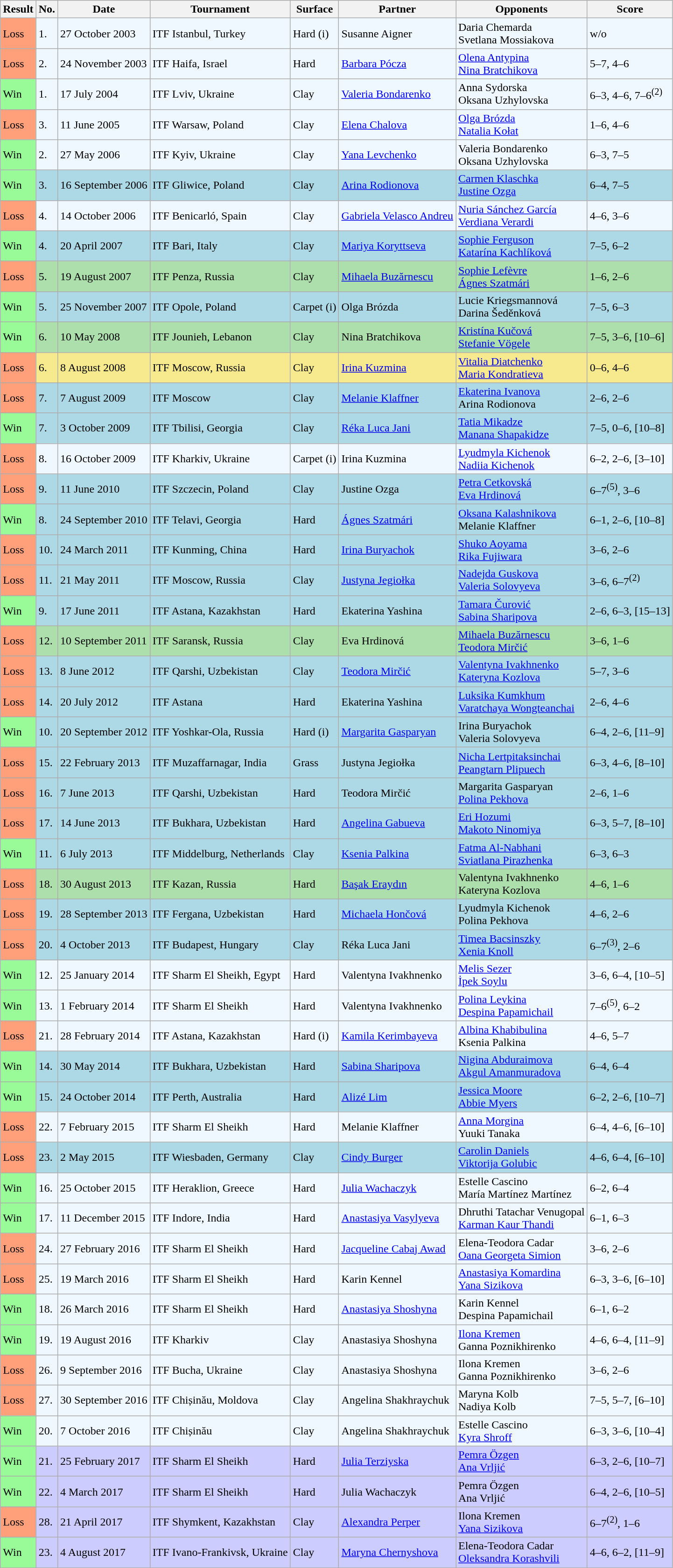<table class="sortable wikitable">
<tr>
<th>Result</th>
<th>No.</th>
<th>Date</th>
<th>Tournament</th>
<th>Surface</th>
<th>Partner</th>
<th>Opponents</th>
<th class="unsortable">Score</th>
</tr>
<tr style="background:#f0f8ff;">
<td style="background:#ffa07a;">Loss</td>
<td>1.</td>
<td>27 October 2003</td>
<td>ITF Istanbul, Turkey</td>
<td>Hard (i)</td>
<td> Susanne Aigner</td>
<td> Daria Chemarda <br>  Svetlana Mossiakova</td>
<td>w/o</td>
</tr>
<tr style="background:#f0f8ff;">
<td style="background:#ffa07a;">Loss</td>
<td>2.</td>
<td>24 November 2003</td>
<td>ITF Haifa, Israel</td>
<td>Hard</td>
<td> <a href='#'>Barbara Pócza</a></td>
<td> <a href='#'>Olena Antypina</a> <br>  <a href='#'>Nina Bratchikova</a></td>
<td>5–7, 4–6</td>
</tr>
<tr style="background:#f0f8ff;">
<td style="background:#98fb98;">Win</td>
<td>1.</td>
<td>17 July 2004</td>
<td>ITF Lviv, Ukraine</td>
<td>Clay</td>
<td> <a href='#'>Valeria Bondarenko</a></td>
<td> Anna Sydorska <br>  Oksana Uzhylovska</td>
<td>6–3, 4–6, 7–6<sup>(2)</sup></td>
</tr>
<tr style="background:#f0f8ff;">
<td style="background:#ffa07a;">Loss</td>
<td>3.</td>
<td>11 June 2005</td>
<td>ITF Warsaw, Poland</td>
<td>Clay</td>
<td> <a href='#'>Elena Chalova</a></td>
<td> <a href='#'>Olga Brózda</a> <br>  <a href='#'>Natalia Kołat</a></td>
<td>1–6, 4–6</td>
</tr>
<tr style="background:#f0f8ff;">
<td style="background:#98fb98;">Win</td>
<td>2.</td>
<td>27 May 2006</td>
<td>ITF Kyiv, Ukraine</td>
<td>Clay</td>
<td> <a href='#'>Yana Levchenko</a></td>
<td> Valeria Bondarenko <br>  Oksana Uzhylovska</td>
<td>6–3, 7–5</td>
</tr>
<tr style="background:lightblue;">
<td style="background:#98fb98;">Win</td>
<td>3.</td>
<td>16 September 2006</td>
<td>ITF Gliwice, Poland</td>
<td>Clay</td>
<td> <a href='#'>Arina Rodionova</a></td>
<td> <a href='#'>Carmen Klaschka</a> <br>  <a href='#'>Justine Ozga</a></td>
<td>6–4, 7–5</td>
</tr>
<tr style="background:#f0f8ff;">
<td style="background:#ffa07a;">Loss</td>
<td>4.</td>
<td>14 October 2006</td>
<td>ITF Benicarló, Spain</td>
<td>Clay</td>
<td> <a href='#'>Gabriela Velasco Andreu</a></td>
<td> <a href='#'>Nuria Sánchez García</a> <br>  <a href='#'>Verdiana Verardi</a></td>
<td>4–6, 3–6</td>
</tr>
<tr style="background:lightblue;">
<td style="background:#98fb98;">Win</td>
<td>4.</td>
<td>20 April 2007</td>
<td>ITF Bari, Italy</td>
<td>Clay</td>
<td> <a href='#'>Mariya Koryttseva</a></td>
<td> <a href='#'>Sophie Ferguson</a> <br>  <a href='#'>Katarína Kachlíková</a></td>
<td>7–5, 6–2</td>
</tr>
<tr style="background:#addfad;">
<td style="background:#ffa07a;">Loss</td>
<td>5.</td>
<td>19 August 2007</td>
<td>ITF Penza, Russia</td>
<td>Clay</td>
<td> <a href='#'>Mihaela Buzărnescu</a></td>
<td> <a href='#'>Sophie Lefèvre</a> <br>  <a href='#'>Ágnes Szatmári</a></td>
<td>1–6, 2–6</td>
</tr>
<tr style="background:lightblue;">
<td style="background:#98fb98;">Win</td>
<td>5.</td>
<td>25 November 2007</td>
<td>ITF Opole, Poland</td>
<td>Carpet (i)</td>
<td> Olga Brózda</td>
<td> Lucie Kriegsmannová <br>  Darina Šeděnková</td>
<td>7–5, 6–3</td>
</tr>
<tr style="background:#addfad;">
<td style="background:#98fb98;">Win</td>
<td>6.</td>
<td>10 May 2008</td>
<td>ITF Jounieh, Lebanon</td>
<td>Clay</td>
<td> Nina Bratchikova</td>
<td> <a href='#'>Kristína Kučová</a> <br>  <a href='#'>Stefanie Vögele</a></td>
<td>7–5, 3–6, [10–6]</td>
</tr>
<tr style="background:#f7e98e;">
<td style="background:#ffa07a;">Loss</td>
<td>6.</td>
<td>8 August 2008</td>
<td>ITF Moscow, Russia</td>
<td>Clay</td>
<td> <a href='#'>Irina Kuzmina</a></td>
<td> <a href='#'>Vitalia Diatchenko</a> <br>  <a href='#'>Maria Kondratieva</a></td>
<td>0–6, 4–6</td>
</tr>
<tr style="background:lightblue;">
<td style="background:#ffa07a;">Loss</td>
<td>7.</td>
<td>7 August 2009</td>
<td>ITF Moscow</td>
<td>Clay</td>
<td> <a href='#'>Melanie Klaffner</a></td>
<td> <a href='#'>Ekaterina Ivanova</a> <br>  Arina Rodionova</td>
<td>2–6, 2–6</td>
</tr>
<tr style="background:lightblue;">
<td style="background:#98fb98;">Win</td>
<td>7.</td>
<td>3 October 2009</td>
<td>ITF Tbilisi, Georgia</td>
<td>Clay</td>
<td> <a href='#'>Réka Luca Jani</a></td>
<td> <a href='#'>Tatia Mikadze</a> <br>  <a href='#'>Manana Shapakidze</a></td>
<td>7–5, 0–6, [10–8]</td>
</tr>
<tr style="background:#f0f8ff;">
<td style="background:#ffa07a;">Loss</td>
<td>8.</td>
<td>16 October 2009</td>
<td>ITF Kharkiv, Ukraine</td>
<td>Carpet (i)</td>
<td> Irina Kuzmina</td>
<td> <a href='#'>Lyudmyla Kichenok</a> <br>  <a href='#'>Nadiia Kichenok</a></td>
<td>6–2, 2–6, [3–10]</td>
</tr>
<tr style="background:lightblue;">
<td style="background:#ffa07a;">Loss</td>
<td>9.</td>
<td>11 June 2010</td>
<td>ITF Szczecin, Poland</td>
<td>Clay</td>
<td> Justine Ozga</td>
<td> <a href='#'>Petra Cetkovská</a> <br>  <a href='#'>Eva Hrdinová</a></td>
<td>6–7<sup>(5)</sup>, 3–6</td>
</tr>
<tr style="background:lightblue;">
<td style="background:#98fb98;">Win</td>
<td>8.</td>
<td>24 September 2010</td>
<td>ITF Telavi, Georgia</td>
<td>Hard</td>
<td> <a href='#'>Ágnes Szatmári</a></td>
<td> <a href='#'>Oksana Kalashnikova</a> <br>  Melanie Klaffner</td>
<td>6–1, 2–6, [10–8]</td>
</tr>
<tr style="background:lightblue;">
<td style="background:#ffa07a;">Loss</td>
<td>10.</td>
<td>24 March 2011</td>
<td>ITF Kunming, China</td>
<td>Hard</td>
<td> <a href='#'>Irina Buryachok</a></td>
<td> <a href='#'>Shuko Aoyama</a> <br>  <a href='#'>Rika Fujiwara</a></td>
<td>3–6, 2–6</td>
</tr>
<tr style="background:lightblue;">
<td style="background:#ffa07a;">Loss</td>
<td>11.</td>
<td>21 May 2011</td>
<td>ITF Moscow, Russia</td>
<td>Clay</td>
<td> <a href='#'>Justyna Jegiołka</a></td>
<td> <a href='#'>Nadejda Guskova</a> <br>  <a href='#'>Valeria Solovyeva</a></td>
<td>3–6, 6–7<sup>(2)</sup></td>
</tr>
<tr style="background:lightblue;">
<td style="background:#98fb98;">Win</td>
<td>9.</td>
<td>17 June 2011</td>
<td>ITF Astana, Kazakhstan</td>
<td>Hard</td>
<td> Ekaterina Yashina</td>
<td> <a href='#'>Tamara Čurović</a> <br>  <a href='#'>Sabina Sharipova</a></td>
<td>2–6, 6–3, [15–13]</td>
</tr>
<tr style="background:#addfad;">
<td style="background:#ffa07a;">Loss</td>
<td>12.</td>
<td>10 September 2011</td>
<td>ITF Saransk, Russia</td>
<td>Clay</td>
<td> Eva Hrdinová</td>
<td> <a href='#'>Mihaela Buzărnescu</a> <br>  <a href='#'>Teodora Mirčić</a></td>
<td>3–6, 1–6</td>
</tr>
<tr style="background:lightblue;">
<td style="background:#ffa07a;">Loss</td>
<td>13.</td>
<td>8 June 2012</td>
<td>ITF Qarshi, Uzbekistan</td>
<td>Clay</td>
<td> <a href='#'>Teodora Mirčić</a></td>
<td> <a href='#'>Valentyna Ivakhnenko</a> <br>  <a href='#'>Kateryna Kozlova</a></td>
<td>5–7, 3–6</td>
</tr>
<tr style="background:lightblue;">
<td style="background:#ffa07a;">Loss</td>
<td>14.</td>
<td>20 July 2012</td>
<td>ITF Astana</td>
<td>Hard</td>
<td> Ekaterina Yashina</td>
<td> <a href='#'>Luksika Kumkhum</a> <br>  <a href='#'>Varatchaya Wongteanchai</a></td>
<td>2–6, 4–6</td>
</tr>
<tr style="background:lightblue;">
<td style="background:#98fb98;">Win</td>
<td>10.</td>
<td>20 September 2012</td>
<td>ITF Yoshkar-Ola, Russia</td>
<td>Hard (i)</td>
<td> <a href='#'>Margarita Gasparyan</a></td>
<td> Irina Buryachok <br>  Valeria Solovyeva</td>
<td>6–4, 2–6, [11–9]</td>
</tr>
<tr style="background:lightblue;">
<td style="background:#ffa07a;">Loss</td>
<td>15.</td>
<td>22 February 2013</td>
<td>ITF Muzaffarnagar, India</td>
<td>Grass</td>
<td> Justyna Jegiołka</td>
<td> <a href='#'>Nicha Lertpitaksinchai</a> <br>  <a href='#'>Peangtarn Plipuech</a></td>
<td>6–3, 4–6, [8–10]</td>
</tr>
<tr style="background:lightblue;">
<td style="background:#ffa07a;">Loss</td>
<td>16.</td>
<td>7 June 2013</td>
<td>ITF Qarshi, Uzbekistan</td>
<td>Hard</td>
<td> Teodora Mirčić</td>
<td> Margarita Gasparyan <br>  <a href='#'>Polina Pekhova</a></td>
<td>2–6, 1–6</td>
</tr>
<tr style="background:lightblue;">
<td style="background:#ffa07a;">Loss</td>
<td>17.</td>
<td>14 June 2013</td>
<td>ITF Bukhara, Uzbekistan</td>
<td>Hard</td>
<td> <a href='#'>Angelina Gabueva</a></td>
<td> <a href='#'>Eri Hozumi</a> <br>  <a href='#'>Makoto Ninomiya</a></td>
<td>6–3, 5–7, [8–10]</td>
</tr>
<tr style="background:lightblue;">
<td style="background:#98fb98;">Win</td>
<td>11.</td>
<td>6 July 2013</td>
<td>ITF Middelburg, Netherlands</td>
<td>Clay</td>
<td> <a href='#'>Ksenia Palkina</a></td>
<td> <a href='#'>Fatma Al-Nabhani</a> <br>  <a href='#'>Sviatlana Pirazhenka</a></td>
<td>6–3, 6–3</td>
</tr>
<tr style="background:#addfad;">
<td style="background:#ffa07a;">Loss</td>
<td>18.</td>
<td>30 August 2013</td>
<td>ITF Kazan, Russia</td>
<td>Hard</td>
<td> <a href='#'>Başak Eraydın</a></td>
<td> Valentyna Ivakhnenko <br>  Kateryna Kozlova</td>
<td>4–6, 1–6</td>
</tr>
<tr style="background:lightblue;">
<td style="background:#ffa07a;">Loss</td>
<td>19.</td>
<td>28 September 2013</td>
<td>ITF Fergana, Uzbekistan</td>
<td>Hard</td>
<td> <a href='#'>Michaela Hončová</a></td>
<td> Lyudmyla Kichenok <br>  Polina Pekhova</td>
<td>4–6, 2–6</td>
</tr>
<tr style="background:lightblue;">
<td style="background:#ffa07a;">Loss</td>
<td>20.</td>
<td>4 October 2013</td>
<td>ITF Budapest, Hungary</td>
<td>Clay</td>
<td> Réka Luca Jani</td>
<td> <a href='#'>Timea Bacsinszky</a> <br>  <a href='#'>Xenia Knoll</a></td>
<td>6–7<sup>(3)</sup>, 2–6</td>
</tr>
<tr style="background:#f0f8ff;">
<td style="background:#98fb98;">Win</td>
<td>12.</td>
<td>25 January 2014</td>
<td>ITF Sharm El Sheikh, Egypt</td>
<td>Hard</td>
<td> Valentyna Ivakhnenko</td>
<td> <a href='#'>Melis Sezer</a> <br>  <a href='#'>İpek Soylu</a></td>
<td>3–6, 6–4, [10–5]</td>
</tr>
<tr style="background:#f0f8ff;">
<td style="background:#98fb98;">Win</td>
<td>13.</td>
<td>1 February 2014</td>
<td>ITF Sharm El Sheikh</td>
<td>Hard</td>
<td> Valentyna Ivakhnenko</td>
<td> <a href='#'>Polina Leykina</a> <br>  <a href='#'>Despina Papamichail</a></td>
<td>7–6<sup>(5)</sup>, 6–2</td>
</tr>
<tr style="background:#f0f8ff;">
<td style="background:#ffa07a;">Loss</td>
<td>21.</td>
<td>28 February 2014</td>
<td>ITF Astana, Kazakhstan</td>
<td>Hard (i)</td>
<td> <a href='#'>Kamila Kerimbayeva</a></td>
<td> <a href='#'>Albina Khabibulina</a> <br>  Ksenia Palkina</td>
<td>4–6, 5–7</td>
</tr>
<tr style="background:lightblue;">
<td style="background:#98fb98;">Win</td>
<td>14.</td>
<td>30 May 2014</td>
<td>ITF Bukhara, Uzbekistan</td>
<td>Hard</td>
<td> <a href='#'>Sabina Sharipova</a></td>
<td> <a href='#'>Nigina Abduraimova</a> <br>  <a href='#'>Akgul Amanmuradova</a></td>
<td>6–4, 6–4</td>
</tr>
<tr style="background:lightblue;">
<td style="background:#98fb98;">Win</td>
<td>15.</td>
<td>24 October 2014</td>
<td>ITF Perth, Australia</td>
<td>Hard</td>
<td> <a href='#'>Alizé Lim</a></td>
<td> <a href='#'>Jessica Moore</a> <br>  <a href='#'>Abbie Myers</a></td>
<td>6–2, 2–6, [10–7]</td>
</tr>
<tr style="background:#f0f8ff;">
<td style="background:#ffa07a;">Loss</td>
<td>22.</td>
<td>7 February 2015</td>
<td>ITF Sharm El Sheikh</td>
<td>Hard</td>
<td> Melanie Klaffner</td>
<td> <a href='#'>Anna Morgina</a> <br>  Yuuki Tanaka</td>
<td>6–4, 4–6, [6–10]</td>
</tr>
<tr style="background:lightblue;">
<td style="background:#ffa07a;">Loss</td>
<td>23.</td>
<td>2 May 2015</td>
<td>ITF Wiesbaden, Germany</td>
<td>Clay</td>
<td> <a href='#'>Cindy Burger</a></td>
<td> <a href='#'>Carolin Daniels</a> <br>  <a href='#'>Viktorija Golubic</a></td>
<td>4–6, 6–4, [6–10]</td>
</tr>
<tr style="background:#f0f8ff;">
<td style="background:#98fb98;">Win</td>
<td>16.</td>
<td>25 October 2015</td>
<td>ITF Heraklion, Greece</td>
<td>Hard</td>
<td> <a href='#'>Julia Wachaczyk</a></td>
<td> Estelle Cascino <br>  María Martínez Martínez</td>
<td>6–2, 6–4</td>
</tr>
<tr style="background:#f0f8ff;">
<td style="background:#98fb98;">Win</td>
<td>17.</td>
<td>11 December 2015</td>
<td>ITF Indore, India</td>
<td>Hard</td>
<td> <a href='#'>Anastasiya Vasylyeva</a></td>
<td> Dhruthi Tatachar Venugopal <br>  <a href='#'>Karman Kaur Thandi</a></td>
<td>6–1, 6–3</td>
</tr>
<tr style="background:#f0f8ff;">
<td style="background:#ffa07a;">Loss</td>
<td>24.</td>
<td>27 February 2016</td>
<td>ITF Sharm El Sheikh</td>
<td>Hard</td>
<td> <a href='#'>Jacqueline Cabaj Awad</a></td>
<td> Elena-Teodora Cadar <br>  <a href='#'>Oana Georgeta Simion</a></td>
<td>3–6, 2–6</td>
</tr>
<tr style="background:#f0f8ff;">
<td style="background:#ffa07a;">Loss</td>
<td>25.</td>
<td>19 March 2016</td>
<td>ITF Sharm El Sheikh</td>
<td>Hard</td>
<td> Karin Kennel</td>
<td> <a href='#'>Anastasiya Komardina</a> <br>  <a href='#'>Yana Sizikova</a></td>
<td>6–3, 3–6, [6–10]</td>
</tr>
<tr style="background:#f0f8ff;">
<td style="background:#98fb98;">Win</td>
<td>18.</td>
<td>26 March 2016</td>
<td>ITF Sharm El Sheikh</td>
<td>Hard</td>
<td> <a href='#'>Anastasiya Shoshyna</a></td>
<td> Karin Kennel <br>  Despina Papamichail</td>
<td>6–1, 6–2</td>
</tr>
<tr style="background:#f0f8ff;">
<td style="background:#98fb98;">Win</td>
<td>19.</td>
<td>19 August 2016</td>
<td>ITF Kharkiv</td>
<td>Clay</td>
<td> Anastasiya Shoshyna</td>
<td> <a href='#'>Ilona Kremen</a> <br>  Ganna Poznikhirenko</td>
<td>4–6, 6–4, [11–9]</td>
</tr>
<tr style="background:#f0f8ff;">
<td style="background:#ffa07a;">Loss</td>
<td>26.</td>
<td>9 September 2016</td>
<td>ITF Bucha, Ukraine</td>
<td>Clay</td>
<td> Anastasiya Shoshyna</td>
<td> Ilona Kremen <br>  Ganna Poznikhirenko</td>
<td>3–6, 2–6</td>
</tr>
<tr style="background:#f0f8ff;">
<td style="background:#ffa07a;">Loss</td>
<td>27.</td>
<td>30 September 2016</td>
<td>ITF Chișinău, Moldova</td>
<td>Clay</td>
<td> Angelina Shakhraychuk</td>
<td> Maryna Kolb <br>  Nadiya Kolb</td>
<td>7–5, 5–7, [6–10]</td>
</tr>
<tr style="background:#f0f8ff;">
<td style="background:#98fb98;">Win</td>
<td>20.</td>
<td>7 October 2016</td>
<td>ITF Chișinău</td>
<td>Clay</td>
<td> Angelina Shakhraychuk</td>
<td> Estelle Cascino <br>  <a href='#'>Kyra Shroff</a></td>
<td>6–3, 3–6, [10–4]</td>
</tr>
<tr style="background:#ccccff;">
<td style="background:#98fb98;">Win</td>
<td>21.</td>
<td>25 February 2017</td>
<td>ITF Sharm El Sheikh</td>
<td>Hard</td>
<td> <a href='#'>Julia Terziyska</a></td>
<td> <a href='#'>Pemra Özgen</a> <br>  <a href='#'>Ana Vrljić</a></td>
<td>6–3, 2–6, [10–7]</td>
</tr>
<tr style="background:#ccccff;">
<td style="background:#98fb98;">Win</td>
<td>22.</td>
<td>4 March 2017</td>
<td>ITF Sharm El Sheikh</td>
<td>Hard</td>
<td> Julia Wachaczyk</td>
<td> Pemra Özgen <br>  Ana Vrljić</td>
<td>6–4, 2–6, [10–5]</td>
</tr>
<tr style="background:#ccccff;">
<td style="background:#ffa07a;">Loss</td>
<td>28.</td>
<td>21 April 2017</td>
<td>ITF Shymkent, Kazakhstan</td>
<td>Clay</td>
<td> <a href='#'>Alexandra Perper</a></td>
<td> Ilona Kremen <br>  <a href='#'>Yana Sizikova</a></td>
<td>6–7<sup>(2)</sup>, 1–6</td>
</tr>
<tr style="background:#ccccff;">
<td style="background:#98fb98;">Win</td>
<td>23.</td>
<td>4 August 2017</td>
<td>ITF Ivano-Frankivsk, Ukraine</td>
<td>Clay</td>
<td> <a href='#'>Maryna Chernyshova</a></td>
<td> Elena-Teodora Cadar <br>  <a href='#'>Oleksandra Korashvili</a></td>
<td>4–6, 6–2, [11–9]</td>
</tr>
</table>
